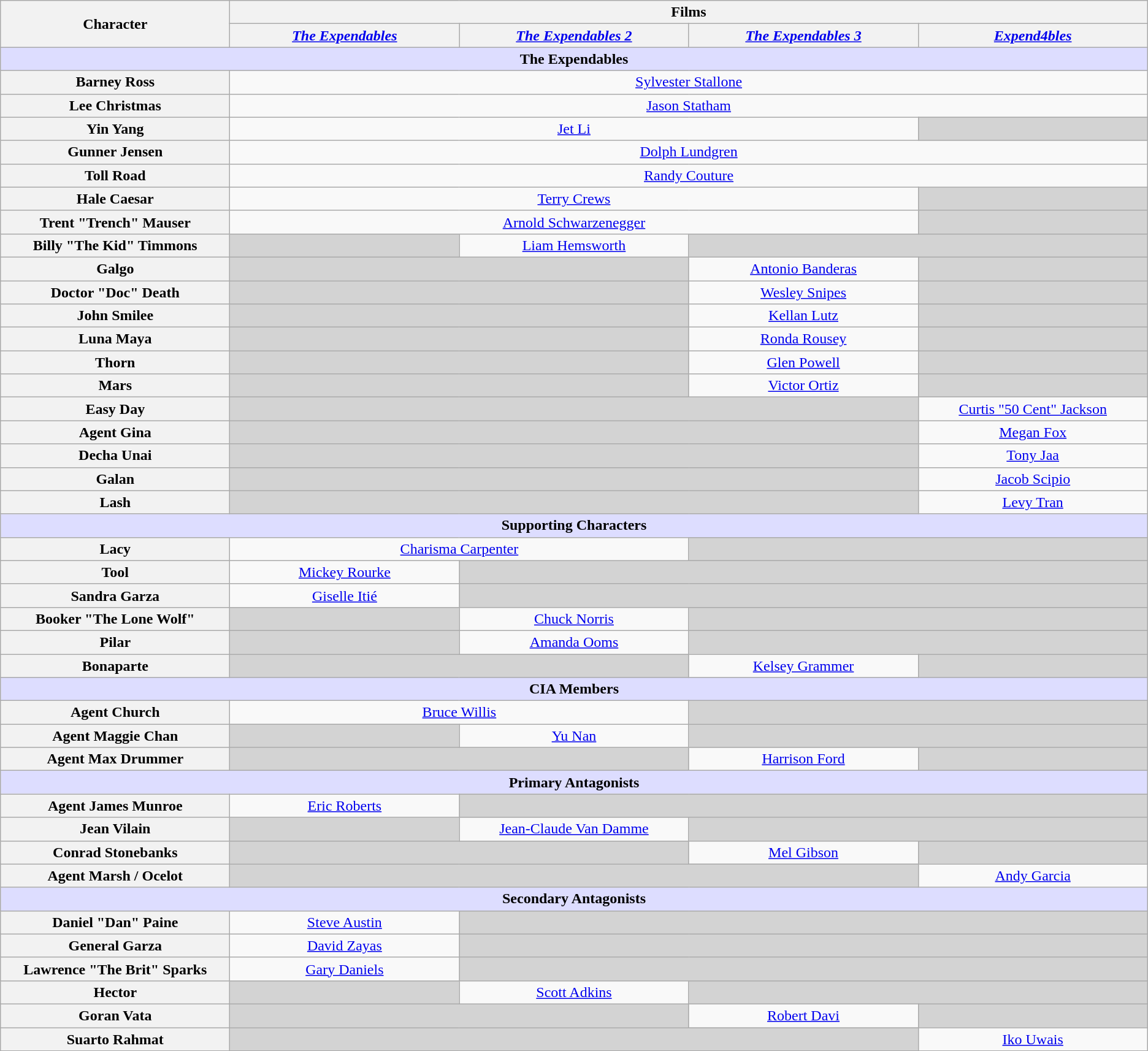<table class="wikitable" style="text-align:center">
<tr>
<th rowspan="2" style="width:10%;">Character</th>
<th colspan=4>Films</th>
</tr>
<tr>
<th style="width:10%;"><em><a href='#'>The Expendables</a></em></th>
<th style="width:10%;"><em><a href='#'>The Expendables 2</a></em></th>
<th style="width:10%;"><em><a href='#'>The Expendables 3</a></em></th>
<th style="width:10%;"><em><a href='#'>Expend4bles</a></em></th>
</tr>
<tr>
<th colspan="10" style="background-color:#ddf;">The Expendables</th>
</tr>
<tr>
<th>Barney Ross</th>
<td colspan="4"><a href='#'>Sylvester Stallone</a></td>
</tr>
<tr>
<th>Lee Christmas</th>
<td colspan="4"><a href='#'>Jason Statham</a></td>
</tr>
<tr>
<th>Yin Yang</th>
<td colspan="3"><a href='#'>Jet Li</a></td>
<td style="background:#d3d3d3;"></td>
</tr>
<tr>
<th>Gunner Jensen</th>
<td colspan="4"><a href='#'>Dolph Lundgren</a></td>
</tr>
<tr>
<th>Toll Road</th>
<td colspan="4"><a href='#'>Randy Couture</a></td>
</tr>
<tr>
<th>Hale Caesar</th>
<td colspan="3"><a href='#'>Terry Crews</a></td>
<td style="background:#d3d3d3;"></td>
</tr>
<tr>
<th>Trent "Trench" Mauser</th>
<td colspan="3"><a href='#'>Arnold Schwarzenegger</a></td>
<td style="background:#d3d3d3;"></td>
</tr>
<tr>
<th>Billy "The Kid" Timmons</th>
<td style="background:#d3d3d3;"></td>
<td><a href='#'>Liam Hemsworth</a></td>
<td style="background:#d3d3d3;" colspan="2"></td>
</tr>
<tr>
<th>Galgo</th>
<td style="background:#d3d3d3;" colspan="2"></td>
<td><a href='#'>Antonio Banderas</a></td>
<td style="background:#d3d3d3;"></td>
</tr>
<tr>
<th>Doctor "Doc" Death</th>
<td style="background:#d3d3d3;" colspan="2"></td>
<td><a href='#'>Wesley Snipes</a></td>
<td style="background:#d3d3d3;"></td>
</tr>
<tr>
<th>John Smilee</th>
<td style="background:#d3d3d3;" colspan="2"></td>
<td><a href='#'>Kellan Lutz</a></td>
<td style="background:#d3d3d3;"></td>
</tr>
<tr>
<th>Luna Maya</th>
<td style="background:#d3d3d3;" colspan="2"></td>
<td><a href='#'>Ronda Rousey</a></td>
<td style="background:#d3d3d3;"></td>
</tr>
<tr>
<th>Thorn</th>
<td style="background:#d3d3d3;" colspan="2"></td>
<td><a href='#'>Glen Powell</a></td>
<td style="background:#d3d3d3;"></td>
</tr>
<tr>
<th>Mars</th>
<td style="background:#d3d3d3;" colspan="2"></td>
<td><a href='#'>Victor Ortiz</a></td>
<td style="background:#d3d3d3;"></td>
</tr>
<tr>
<th>Easy Day</th>
<td style="background:#d3d3d3;" colspan="3"></td>
<td><a href='#'>Curtis "50 Cent" Jackson</a></td>
</tr>
<tr>
<th>Agent Gina</th>
<td style="background:#d3d3d3;" colspan="3"></td>
<td><a href='#'>Megan Fox</a></td>
</tr>
<tr>
<th>Decha Unai</th>
<td style="background:#d3d3d3;" colspan="3"></td>
<td><a href='#'>Tony Jaa</a></td>
</tr>
<tr>
<th>Galan</th>
<td style="background:#d3d3d3;" colspan="3"></td>
<td><a href='#'>Jacob Scipio</a></td>
</tr>
<tr>
<th>Lash</th>
<td style="background:#d3d3d3;" colspan="3"></td>
<td><a href='#'>Levy Tran</a></td>
</tr>
<tr>
<th colspan="10" style="background-color:#ddf;">Supporting Characters</th>
</tr>
<tr>
<th>Lacy</th>
<td colspan="2"><a href='#'>Charisma Carpenter</a></td>
<td style="background:#d3d3d3;" colspan="2"></td>
</tr>
<tr>
<th>Tool</th>
<td><a href='#'>Mickey Rourke</a></td>
<td style="background:#d3d3d3;" colspan="3"></td>
</tr>
<tr>
<th>Sandra Garza</th>
<td><a href='#'>Giselle Itié</a></td>
<td style="background:#d3d3d3;" colspan="3"></td>
</tr>
<tr>
<th>Booker "The Lone Wolf"</th>
<td style="background:#d3d3d3;"></td>
<td><a href='#'>Chuck Norris</a></td>
<td style="background:#d3d3d3;" colspan="2"></td>
</tr>
<tr>
<th>Pilar</th>
<td style="background:#d3d3d3;"></td>
<td><a href='#'>Amanda Ooms</a></td>
<td style="background:#d3d3d3;" colspan="2"></td>
</tr>
<tr>
<th>Bonaparte</th>
<td style="background:#d3d3d3;" colspan="2"></td>
<td><a href='#'>Kelsey Grammer</a></td>
<td style="background:#d3d3d3;"></td>
</tr>
<tr>
<th colspan="10" style="background-color:#ddf;">CIA Members</th>
</tr>
<tr>
<th>Agent Church</th>
<td colspan="2"><a href='#'>Bruce Willis</a></td>
<td style="background:#d3d3d3;" colspan="2"></td>
</tr>
<tr>
<th>Agent Maggie Chan</th>
<td style="background:#d3d3d3;"></td>
<td><a href='#'>Yu Nan</a></td>
<td style="background:#d3d3d3;" colspan="2"></td>
</tr>
<tr>
<th>Agent Max Drummer</th>
<td style="background:#d3d3d3;" colspan="2"></td>
<td><a href='#'>Harrison Ford</a></td>
<td style="background:#d3d3d3;"></td>
</tr>
<tr>
<th colspan="10" style="background-color:#ddf;">Primary Antagonists</th>
</tr>
<tr>
<th>Agent James Munroe</th>
<td><a href='#'>Eric Roberts</a></td>
<td style="background:#d3d3d3;" colspan="3"></td>
</tr>
<tr>
<th>Jean Vilain</th>
<td style="background:#d3d3d3;"></td>
<td><a href='#'>Jean-Claude Van Damme</a></td>
<td style="background:#d3d3d3;" colspan="2"></td>
</tr>
<tr>
<th>Conrad Stonebanks</th>
<td style="background:#d3d3d3;" colspan="2"></td>
<td><a href='#'>Mel Gibson</a></td>
<td style="background:#d3d3d3;"></td>
</tr>
<tr>
<th>Agent Marsh / Ocelot</th>
<td style="background:#d3d3d3;" colspan="3"></td>
<td><a href='#'>Andy Garcia</a></td>
</tr>
<tr>
<th colspan="10" style="background-color:#ddf;">Secondary Antagonists</th>
</tr>
<tr>
<th>Daniel "Dan" Paine</th>
<td><a href='#'>Steve Austin</a></td>
<td style="background:#d3d3d3;" colspan="3"></td>
</tr>
<tr>
<th>General Garza</th>
<td><a href='#'>David Zayas</a></td>
<td style="background:#d3d3d3;" colspan="3"></td>
</tr>
<tr>
<th>Lawrence "The Brit" Sparks</th>
<td><a href='#'>Gary Daniels</a></td>
<td style="background:#d3d3d3;" colspan="3"></td>
</tr>
<tr>
<th>Hector</th>
<td style="background:#d3d3d3;"></td>
<td><a href='#'>Scott Adkins</a></td>
<td style="background:#d3d3d3;" colspan="2"></td>
</tr>
<tr>
<th>Goran Vata</th>
<td style="background:#d3d3d3;" colspan="2"></td>
<td><a href='#'>Robert Davi</a></td>
<td style="background:#d3d3d3;"></td>
</tr>
<tr>
<th>Suarto Rahmat</th>
<td style="background:#d3d3d3;" colspan="3"></td>
<td><a href='#'>Iko Uwais</a></td>
</tr>
<tr>
</tr>
</table>
